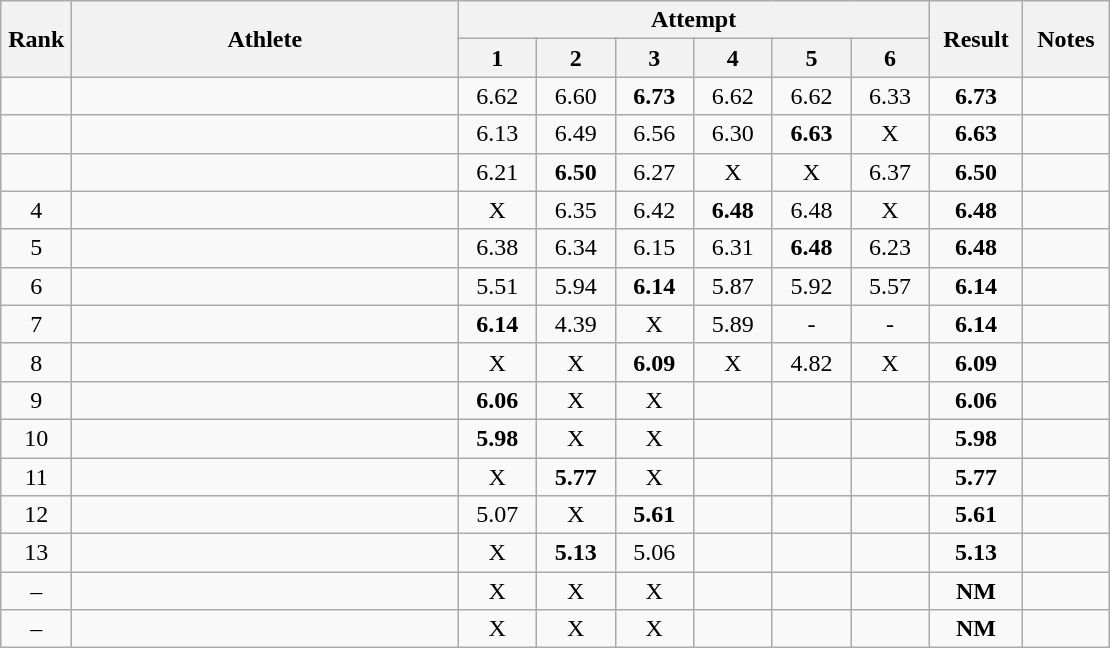<table class="wikitable" style="text-align:center">
<tr>
<th rowspan=2 width=40>Rank</th>
<th rowspan=2 width=250>Athlete</th>
<th colspan=6>Attempt</th>
<th rowspan=2 width=55>Result</th>
<th rowspan=2 width=50>Notes</th>
</tr>
<tr>
<th width=45>1</th>
<th width=45>2</th>
<th width=45>3</th>
<th width=45>4</th>
<th width=45>5</th>
<th width=45>6</th>
</tr>
<tr>
<td></td>
<td align=left></td>
<td>6.62</td>
<td>6.60</td>
<td><strong>6.73</strong></td>
<td>6.62</td>
<td>6.62</td>
<td>6.33</td>
<td><strong>6.73</strong></td>
<td></td>
</tr>
<tr>
<td></td>
<td align="left"></td>
<td>6.13</td>
<td>6.49</td>
<td>6.56</td>
<td>6.30</td>
<td><strong>6.63</strong></td>
<td>X</td>
<td><strong>6.63</strong></td>
<td></td>
</tr>
<tr>
<td></td>
<td align=left></td>
<td>6.21</td>
<td><strong>6.50</strong></td>
<td>6.27</td>
<td>X</td>
<td>X</td>
<td>6.37</td>
<td><strong>6.50</strong></td>
<td></td>
</tr>
<tr>
<td>4</td>
<td align=left></td>
<td>X</td>
<td>6.35</td>
<td>6.42</td>
<td><strong>6.48</strong></td>
<td>6.48</td>
<td>X</td>
<td><strong>6.48</strong></td>
<td></td>
</tr>
<tr>
<td>5</td>
<td align=left></td>
<td>6.38</td>
<td>6.34</td>
<td>6.15</td>
<td>6.31</td>
<td><strong>6.48</strong></td>
<td>6.23</td>
<td><strong>6.48</strong></td>
<td></td>
</tr>
<tr>
<td>6</td>
<td align=left></td>
<td>5.51</td>
<td>5.94</td>
<td><strong>6.14</strong></td>
<td>5.87</td>
<td>5.92</td>
<td>5.57</td>
<td><strong>6.14</strong></td>
<td></td>
</tr>
<tr>
<td>7</td>
<td align=left></td>
<td><strong>6.14</strong></td>
<td>4.39</td>
<td>X</td>
<td>5.89</td>
<td>-</td>
<td>-</td>
<td><strong>6.14</strong></td>
<td></td>
</tr>
<tr>
<td>8</td>
<td align=left></td>
<td>X</td>
<td>X</td>
<td><strong>6.09</strong></td>
<td>X</td>
<td>4.82</td>
<td>X</td>
<td><strong>6.09</strong></td>
<td></td>
</tr>
<tr>
<td>9</td>
<td align=left></td>
<td><strong>6.06</strong></td>
<td>X</td>
<td>X</td>
<td></td>
<td></td>
<td></td>
<td><strong>6.06</strong></td>
<td></td>
</tr>
<tr>
<td>10</td>
<td align=left></td>
<td><strong>5.98</strong></td>
<td>X</td>
<td>X</td>
<td></td>
<td></td>
<td></td>
<td><strong>5.98</strong></td>
<td></td>
</tr>
<tr>
<td>11</td>
<td align=left></td>
<td>X</td>
<td><strong>5.77</strong></td>
<td>X</td>
<td></td>
<td></td>
<td></td>
<td><strong>5.77</strong></td>
<td></td>
</tr>
<tr>
<td>12</td>
<td align=left></td>
<td>5.07</td>
<td>X</td>
<td><strong>5.61</strong></td>
<td></td>
<td></td>
<td></td>
<td><strong>5.61</strong></td>
<td></td>
</tr>
<tr>
<td>13</td>
<td align=left></td>
<td>X</td>
<td><strong>5.13</strong></td>
<td>5.06</td>
<td></td>
<td></td>
<td></td>
<td><strong>5.13</strong></td>
<td></td>
</tr>
<tr>
<td>–</td>
<td align=left></td>
<td>X</td>
<td>X</td>
<td>X</td>
<td></td>
<td></td>
<td></td>
<td><strong>NM</strong></td>
<td></td>
</tr>
<tr>
<td>–</td>
<td align=left></td>
<td>X</td>
<td>X</td>
<td>X</td>
<td></td>
<td></td>
<td></td>
<td><strong>NM</strong></td>
<td></td>
</tr>
</table>
